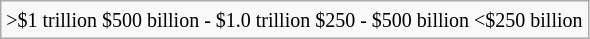<table class="wikitable">
<tr>
<td><small> >$1 trillion   $500 billion - $1.0 trillion  $250 - $500 billion   <$250 billion</small></td>
</tr>
</table>
